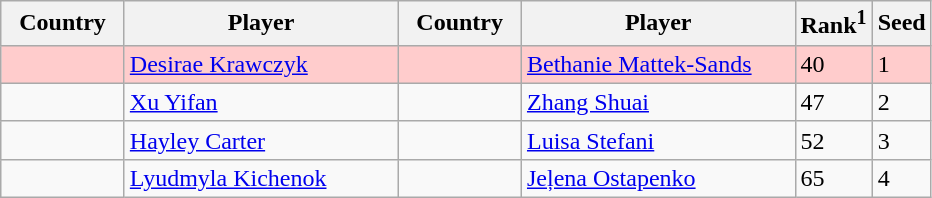<table class="wikitable">
<tr>
<th width="75">Country</th>
<th width="175">Player</th>
<th width="75">Country</th>
<th width="175">Player</th>
<th>Rank<sup>1</sup></th>
<th>Seed</th>
</tr>
<tr style="background:#fcc;">
<td></td>
<td><a href='#'>Desirae Krawczyk</a></td>
<td></td>
<td><a href='#'>Bethanie Mattek-Sands</a></td>
<td>40</td>
<td>1</td>
</tr>
<tr>
<td></td>
<td><a href='#'>Xu Yifan</a></td>
<td></td>
<td><a href='#'>Zhang Shuai</a></td>
<td>47</td>
<td>2</td>
</tr>
<tr>
<td></td>
<td><a href='#'>Hayley Carter</a></td>
<td></td>
<td><a href='#'>Luisa Stefani</a></td>
<td>52</td>
<td>3</td>
</tr>
<tr>
<td></td>
<td><a href='#'>Lyudmyla Kichenok</a></td>
<td></td>
<td><a href='#'>Jeļena Ostapenko</a></td>
<td>65</td>
<td>4</td>
</tr>
</table>
